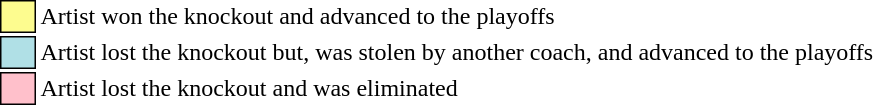<table class="toccolours" style="font-size: 100%; white-space: nowrap">
<tr>
<td style="background:#fdfc8f; border:1px solid black">     </td>
<td>Artist won the knockout and advanced to the playoffs</td>
</tr>
<tr>
<td style="background:#b0e0e6; border:1px solid black">     </td>
<td>Artist lost the knockout but, was stolen by another coach, and advanced to the playoffs</td>
</tr>
<tr>
<td style="background:pink; border:1px solid black">     </td>
<td>Artist lost the knockout and was eliminated</td>
</tr>
</table>
